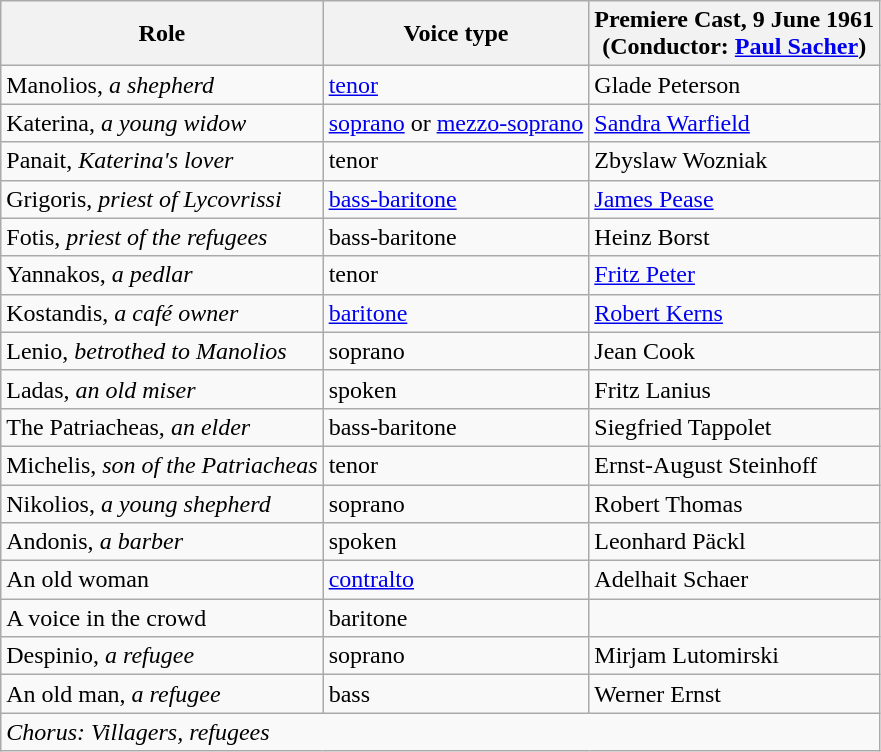<table class="wikitable">
<tr>
<th>Role</th>
<th>Voice type</th>
<th>Premiere Cast, 9 June 1961 <br>(Conductor: <a href='#'>Paul Sacher</a>)</th>
</tr>
<tr>
<td>Manolios, <em>a shepherd</em></td>
<td><a href='#'>tenor</a></td>
<td>Glade Peterson</td>
</tr>
<tr>
<td>Katerina, <em>a young widow</em></td>
<td><a href='#'>soprano</a> or <a href='#'>mezzo-soprano</a></td>
<td><a href='#'>Sandra Warfield</a></td>
</tr>
<tr>
<td>Panait, <em>Katerina's lover</em></td>
<td>tenor</td>
<td>Zbyslaw Wozniak</td>
</tr>
<tr>
<td>Grigoris, <em>priest of Lycovrissi</em></td>
<td><a href='#'>bass-baritone</a></td>
<td><a href='#'>James Pease</a></td>
</tr>
<tr>
<td>Fotis, <em>priest of the refugees</em></td>
<td>bass-baritone</td>
<td>Heinz Borst</td>
</tr>
<tr>
<td>Yannakos, <em>a pedlar</em></td>
<td>tenor</td>
<td><a href='#'>Fritz Peter</a></td>
</tr>
<tr>
<td>Kostandis, <em>a café owner</em></td>
<td><a href='#'>baritone</a></td>
<td><a href='#'>Robert Kerns</a></td>
</tr>
<tr>
<td>Lenio, <em>betrothed to Manolios</em></td>
<td>soprano</td>
<td>Jean Cook</td>
</tr>
<tr>
<td>Ladas, <em>an old miser</em></td>
<td>spoken</td>
<td>Fritz Lanius</td>
</tr>
<tr>
<td>The Patriacheas, <em>an elder</em></td>
<td>bass-baritone</td>
<td>Siegfried Tappolet</td>
</tr>
<tr>
<td>Michelis, <em>son of the Patriacheas</em></td>
<td>tenor</td>
<td>Ernst-August Steinhoff</td>
</tr>
<tr>
<td>Nikolios, <em>a young shepherd</em></td>
<td>soprano</td>
<td>Robert Thomas</td>
</tr>
<tr>
<td>Andonis, <em>a barber</em></td>
<td>spoken</td>
<td>Leonhard Päckl</td>
</tr>
<tr>
<td>An old woman</td>
<td><a href='#'>contralto</a></td>
<td>Adelhait Schaer</td>
</tr>
<tr>
<td>A voice in the crowd</td>
<td>baritone</td>
<td></td>
</tr>
<tr>
<td>Despinio, <em>a refugee</em></td>
<td>soprano</td>
<td>Mirjam Lutomirski</td>
</tr>
<tr>
<td>An old man, <em>a refugee</em></td>
<td>bass</td>
<td>Werner Ernst</td>
</tr>
<tr>
<td colspan="3"><em>Chorus: Villagers, refugees</em></td>
</tr>
</table>
